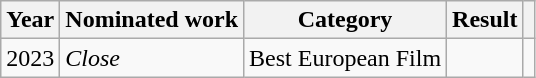<table class="wikitable sortable">
<tr>
<th>Year</th>
<th>Nominated work</th>
<th>Category</th>
<th>Result</th>
<th class="unsortable"></th>
</tr>
<tr>
<td>2023</td>
<td><em>Close</em></td>
<td>Best European Film</td>
<td></td>
<td></td>
</tr>
</table>
